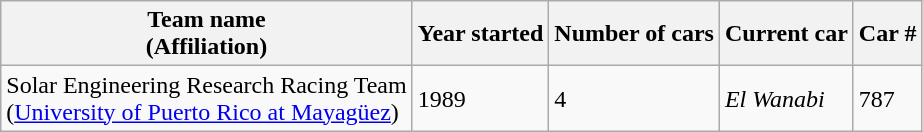<table class="wikitable">
<tr ">
<th><strong>Team name<br>(Affiliation)</strong></th>
<th><strong>Year started</strong></th>
<th><strong>Number of cars</strong></th>
<th><strong>Current car</strong></th>
<th><strong>Car #</strong></th>
</tr>
<tr>
<td>Solar Engineering Research Racing Team<br>(<a href='#'>University of Puerto Rico at Mayagüez</a>)</td>
<td>1989</td>
<td>4</td>
<td><em>El Wanabi</em></td>
<td>787</td>
</tr>
</table>
